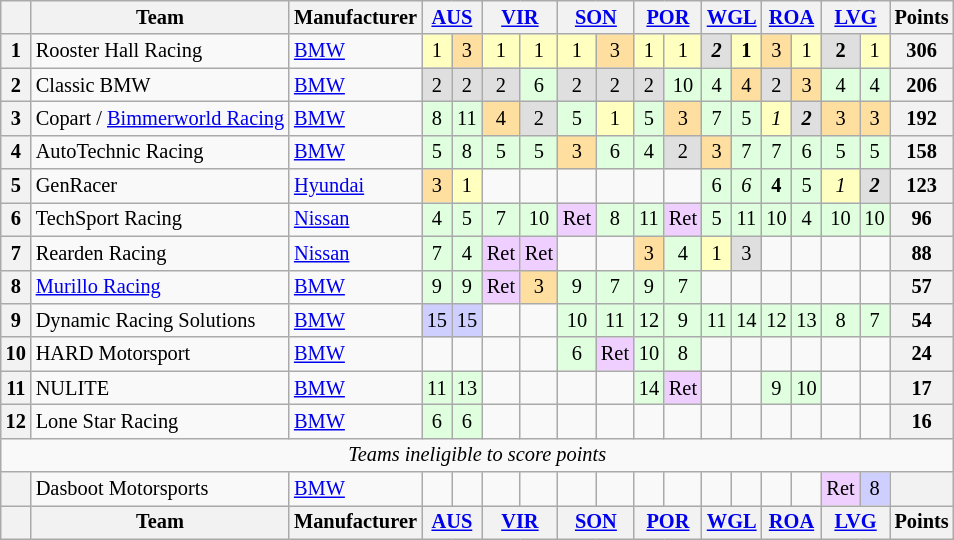<table class="wikitable" style="font-size:85%; text-align:center;">
<tr>
<th></th>
<th>Team</th>
<th>Manufacturer</th>
<th colspan=2><a href='#'>AUS</a><br></th>
<th colspan=2><a href='#'>VIR</a><br></th>
<th colspan=2><a href='#'>SON</a><br></th>
<th colspan=2><a href='#'>POR</a><br></th>
<th colspan=2><a href='#'>WGL</a><br></th>
<th colspan=2><a href='#'>ROA</a><br></th>
<th colspan=2><a href='#'>LVG</a><br></th>
<th>Points</th>
</tr>
<tr>
<th>1</th>
<td align=left> Rooster Hall Racing</td>
<td align=left><a href='#'>BMW</a></td>
<td style="background:#ffffbf;">1</td>
<td style="background:#ffdf9f;">3</td>
<td style="background:#ffffbf;">1</td>
<td style="background:#ffffbf;">1</td>
<td style="background:#ffffbf;">1</td>
<td style="background:#ffdf9f;">3</td>
<td style="background:#ffffbf;">1</td>
<td style="background:#ffffbf;">1</td>
<td style="background:#dfdfdf;"><strong><em>2</em></strong></td>
<td style="background:#ffffbf;"><strong>1</strong></td>
<td style="background:#ffdf9f;">3</td>
<td style="background:#ffffbf;">1</td>
<td style="background:#dfdfdf;"><strong>2</strong></td>
<td style="background:#ffffbf;">1</td>
<th>306</th>
</tr>
<tr>
<th>2</th>
<td align=left> Classic BMW</td>
<td align=left><a href='#'>BMW</a></td>
<td style="background:#dfdfdf;">2</td>
<td style="background:#dfdfdf;">2</td>
<td style="background:#dfdfdf;">2</td>
<td style="background:#dfffdf;">6</td>
<td style="background:#dfdfdf;">2</td>
<td style="background:#dfdfdf;">2</td>
<td style="background:#dfdfdf;">2</td>
<td style="background:#dfffdf;">10</td>
<td style="background:#dfffdf;">4</td>
<td style="background:#ffdf9f;">4</td>
<td style="background:#dfdfdf;">2</td>
<td style="background:#ffdf9f;">3</td>
<td style="background:#dfffdf;">4</td>
<td style="background:#dfffdf;">4</td>
<th>206</th>
</tr>
<tr>
<th>3</th>
<td align=left> Copart / <a href='#'>Bimmerworld Racing</a></td>
<td align=left><a href='#'>BMW</a></td>
<td style="background:#dfffdf;">8</td>
<td style="background:#dfffdf;">11</td>
<td style="background:#ffdf9f;">4</td>
<td style="background:#dfdfdf;">2</td>
<td style="background:#dfffdf;">5</td>
<td style="background:#ffffbf;">1</td>
<td style="background:#dfffdf;">5</td>
<td style="background:#ffdf9f;">3</td>
<td style="background:#dfffdf;">7</td>
<td style="background:#dfffdf;">5</td>
<td style="background:#ffffbf;"><em>1</em></td>
<td style="background:#dfdfdf;"><strong><em>2</em></strong></td>
<td style="background:#ffdf9f;">3</td>
<td style="background:#ffdf9f;">3</td>
<th>192</th>
</tr>
<tr>
<th>4</th>
<td align=left> AutoTechnic Racing</td>
<td align=left><a href='#'>BMW</a></td>
<td style="background:#dfffdf;">5</td>
<td style="background:#dfffdf;">8</td>
<td style="background:#dfffdf;">5</td>
<td style="background:#dfffdf;">5</td>
<td style="background:#ffdf9f;">3</td>
<td style="background:#dfffdf;">6</td>
<td style="background:#dfffdf;">4</td>
<td style="background:#dfdfdf;">2</td>
<td style="background:#ffdf9f;">3</td>
<td style="background:#dfffdf;">7</td>
<td style="background:#dfffdf;">7</td>
<td style="background:#dfffdf;">6</td>
<td style="background:#dfffdf;">5</td>
<td style="background:#dfffdf;">5</td>
<th>158</th>
</tr>
<tr>
<th>5</th>
<td align=left> GenRacer</td>
<td align=left><a href='#'>Hyundai</a></td>
<td style="background:#ffdf9f;">3</td>
<td style="background:#ffffbf;">1</td>
<td></td>
<td></td>
<td></td>
<td></td>
<td></td>
<td></td>
<td style="background:#dfffdf;">6</td>
<td style="background:#dfffdf;"><em>6</em></td>
<td style="background:#dfffdf;"><strong>4</strong></td>
<td style="background:#dfffdf;">5</td>
<td style="background:#ffffbf;"><em>1</em></td>
<td style="background:#dfdfdf;"><strong><em>2</em></strong></td>
<th>123</th>
</tr>
<tr>
<th>6</th>
<td align=left> TechSport Racing</td>
<td align=left><a href='#'>Nissan</a></td>
<td style="background:#dfffdf;">4</td>
<td style="background:#dfffdf;">5</td>
<td style="background:#dfffdf;">7</td>
<td style="background:#dfffdf;">10</td>
<td style="background:#efcfff;">Ret</td>
<td style="background:#dfffdf;">8</td>
<td style="background:#dfffdf;">11</td>
<td style="background:#efcfff;">Ret</td>
<td style="background:#dfffdf;">5</td>
<td style="background:#dfffdf;">11</td>
<td style="background:#dfffdf;">10</td>
<td style="background:#dfffdf;">4</td>
<td style="background:#dfffdf;">10</td>
<td style="background:#dfffdf;">10</td>
<th>96</th>
</tr>
<tr>
<th>7</th>
<td align=left> Rearden Racing</td>
<td align=left><a href='#'>Nissan</a></td>
<td style="background:#dfffdf;">7</td>
<td style="background:#dfffdf;">4</td>
<td style="background:#efcfff;">Ret</td>
<td style="background:#efcfff;">Ret</td>
<td></td>
<td></td>
<td style="background:#ffdf9f;">3</td>
<td style="background:#dfffdf;">4</td>
<td style="background:#ffffbf;">1</td>
<td style="background:#dfdfdf;">3</td>
<td></td>
<td></td>
<td></td>
<td></td>
<th>88</th>
</tr>
<tr>
<th>8</th>
<td align=left> <a href='#'>Murillo Racing</a></td>
<td align=left><a href='#'>BMW</a></td>
<td style="background:#dfffdf;">9</td>
<td style="background:#dfffdf;">9</td>
<td style="background:#efcfff;">Ret</td>
<td style="background:#ffdf9f;">3</td>
<td style="background:#dfffdf;">9</td>
<td style="background:#dfffdf;">7</td>
<td style="background:#dfffdf;">9</td>
<td style="background:#dfffdf;">7</td>
<td></td>
<td></td>
<td></td>
<td></td>
<td></td>
<td></td>
<th>57</th>
</tr>
<tr>
<th>9</th>
<td align=left> Dynamic Racing Solutions</td>
<td align=left><a href='#'>BMW</a></td>
<td style="background:#cfcfff;">15</td>
<td style="background:#cfcfff;">15</td>
<td></td>
<td></td>
<td style="background:#dfffdf;">10</td>
<td style="background:#dfffdf;">11</td>
<td style="background:#dfffdf;">12</td>
<td style="background:#dfffdf;">9</td>
<td style="background:#dfffdf;">11</td>
<td style="background:#dfffdf;">14</td>
<td style="background:#dfffdf;">12</td>
<td style="background:#dfffdf;">13</td>
<td style="background:#dfffdf;">8</td>
<td style="background:#dfffdf;">7</td>
<th>54</th>
</tr>
<tr>
<th>10</th>
<td align=left> HARD Motorsport</td>
<td align=left><a href='#'>BMW</a></td>
<td></td>
<td></td>
<td></td>
<td></td>
<td style="background:#dfffdf;">6</td>
<td style="background:#efcfff;">Ret</td>
<td style="background:#dfffdf;">10</td>
<td style="background:#dfffdf;">8</td>
<td></td>
<td></td>
<td></td>
<td></td>
<td></td>
<td></td>
<th>24</th>
</tr>
<tr>
<th>11</th>
<td align=left> NULITE</td>
<td align=left><a href='#'>BMW</a></td>
<td style="background:#dfffdf;">11</td>
<td style="background:#dfffdf;">13</td>
<td></td>
<td></td>
<td></td>
<td></td>
<td style="background:#dfffdf;">14</td>
<td style="background:#efcfff;">Ret</td>
<td></td>
<td></td>
<td style="background:#dfffdf;">9</td>
<td style="background:#dfffdf;">10</td>
<td></td>
<td></td>
<th>17</th>
</tr>
<tr>
<th>12</th>
<td align=left> Lone Star Racing</td>
<td align=left><a href='#'>BMW</a></td>
<td style="background:#dfffdf;">6</td>
<td style="background:#dfffdf;">6</td>
<td></td>
<td></td>
<td></td>
<td></td>
<td></td>
<td></td>
<td></td>
<td></td>
<td></td>
<td></td>
<td></td>
<td></td>
<th>16</th>
</tr>
<tr>
<td colspan=18><em>Teams ineligible to score points</em></td>
</tr>
<tr>
<th></th>
<td align=left> Dasboot Motorsports</td>
<td align=left><a href='#'>BMW</a></td>
<td></td>
<td></td>
<td></td>
<td></td>
<td></td>
<td></td>
<td></td>
<td></td>
<td></td>
<td></td>
<td></td>
<td></td>
<td style="background:#efcfff;">Ret</td>
<td style="background:#cfcfff;">8</td>
<th></th>
</tr>
<tr>
<th></th>
<th>Team</th>
<th>Manufacturer</th>
<th colspan=2><a href='#'>AUS</a><br></th>
<th colspan=2><a href='#'>VIR</a><br></th>
<th colspan=2><a href='#'>SON</a><br></th>
<th colspan=2><a href='#'>POR</a><br></th>
<th colspan=2><a href='#'>WGL</a><br></th>
<th colspan=2><a href='#'>ROA</a><br></th>
<th colspan=2><a href='#'>LVG</a><br></th>
<th>Points</th>
</tr>
</table>
